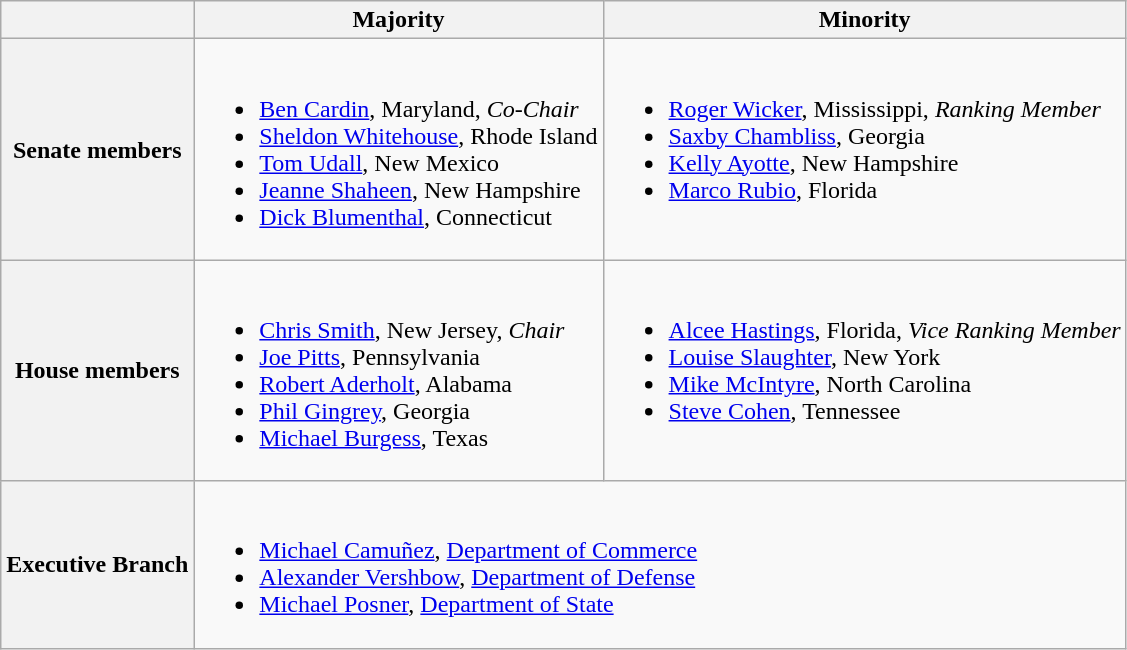<table class=wikitable>
<tr>
<th></th>
<th>Majority</th>
<th>Minority</th>
</tr>
<tr>
<th>Senate members</th>
<td valign="top" ><br><ul><li><a href='#'>Ben Cardin</a>, Maryland, <em>Co-Chair</em></li><li><a href='#'>Sheldon Whitehouse</a>, Rhode Island</li><li><a href='#'>Tom Udall</a>, New Mexico</li><li><a href='#'>Jeanne Shaheen</a>, New Hampshire</li><li><a href='#'>Dick Blumenthal</a>, Connecticut</li></ul></td>
<td valign="top" ><br><ul><li><a href='#'>Roger Wicker</a>, Mississippi, <em>Ranking Member</em></li><li><a href='#'>Saxby Chambliss</a>, Georgia</li><li><a href='#'>Kelly Ayotte</a>, New Hampshire</li><li><a href='#'>Marco Rubio</a>, Florida</li></ul></td>
</tr>
<tr>
<th>House members</th>
<td valign="top" ><br><ul><li><a href='#'>Chris Smith</a>, New Jersey, <em>Chair</em></li><li><a href='#'>Joe Pitts</a>, Pennsylvania</li><li><a href='#'>Robert Aderholt</a>, Alabama</li><li><a href='#'>Phil Gingrey</a>, Georgia</li><li><a href='#'>Michael Burgess</a>, Texas</li></ul></td>
<td valign="top" ><br><ul><li><a href='#'>Alcee Hastings</a>, Florida, <em>Vice Ranking Member</em></li><li><a href='#'>Louise Slaughter</a>, New York</li><li><a href='#'>Mike McIntyre</a>, North Carolina</li><li><a href='#'>Steve Cohen</a>, Tennessee</li></ul></td>
</tr>
<tr>
<th>Executive Branch</th>
<td colspan=2><br><ul><li><a href='#'>Michael Camuñez</a>, <a href='#'>Department of Commerce</a> </li><li><a href='#'>Alexander Vershbow</a>, <a href='#'>Department of Defense</a></li><li><a href='#'>Michael Posner</a>, <a href='#'>Department of State</a></li></ul></td>
</tr>
</table>
